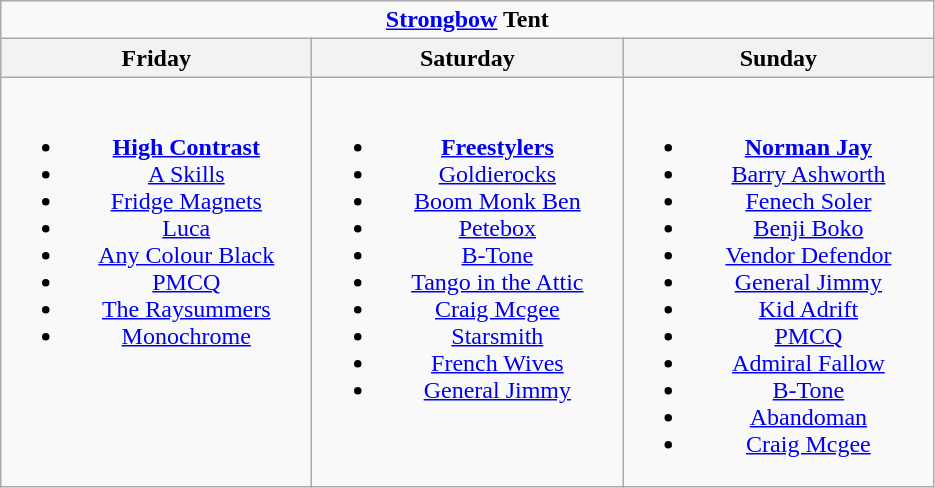<table class="wikitable">
<tr>
<td colspan="3" align="center"><strong><a href='#'>Strongbow</a> Tent</strong></td>
</tr>
<tr>
<th>Friday</th>
<th>Saturday</th>
<th>Sunday</th>
</tr>
<tr>
<td valign="top" align="center" width=200><br><ul><li><strong><a href='#'>High Contrast</a></strong></li><li><a href='#'>A Skills</a></li><li><a href='#'>Fridge Magnets</a></li><li><a href='#'>Luca</a></li><li><a href='#'>Any Colour Black</a></li><li><a href='#'>PMCQ</a></li><li><a href='#'>The Raysummers</a></li><li><a href='#'>Monochrome</a></li></ul></td>
<td valign="top" align="center" width=200><br><ul><li><strong><a href='#'>Freestylers</a></strong></li><li><a href='#'>Goldierocks</a></li><li><a href='#'>Boom Monk Ben</a></li><li><a href='#'>Petebox</a></li><li><a href='#'>B-Tone</a></li><li><a href='#'>Tango in the Attic</a></li><li><a href='#'>Craig Mcgee</a></li><li><a href='#'>Starsmith</a></li><li><a href='#'>French Wives</a></li><li><a href='#'>General Jimmy</a></li></ul></td>
<td valign="top" align="center" width=200><br><ul><li><strong><a href='#'>Norman Jay</a></strong></li><li><a href='#'>Barry Ashworth</a></li><li><a href='#'>Fenech Soler</a></li><li><a href='#'>Benji Boko</a></li><li><a href='#'>Vendor Defendor</a></li><li><a href='#'>General Jimmy</a></li><li><a href='#'>Kid Adrift</a></li><li><a href='#'>PMCQ</a></li><li><a href='#'>Admiral Fallow</a></li><li><a href='#'>B-Tone</a></li><li><a href='#'>Abandoman</a></li><li><a href='#'>Craig Mcgee</a></li></ul></td>
</tr>
</table>
